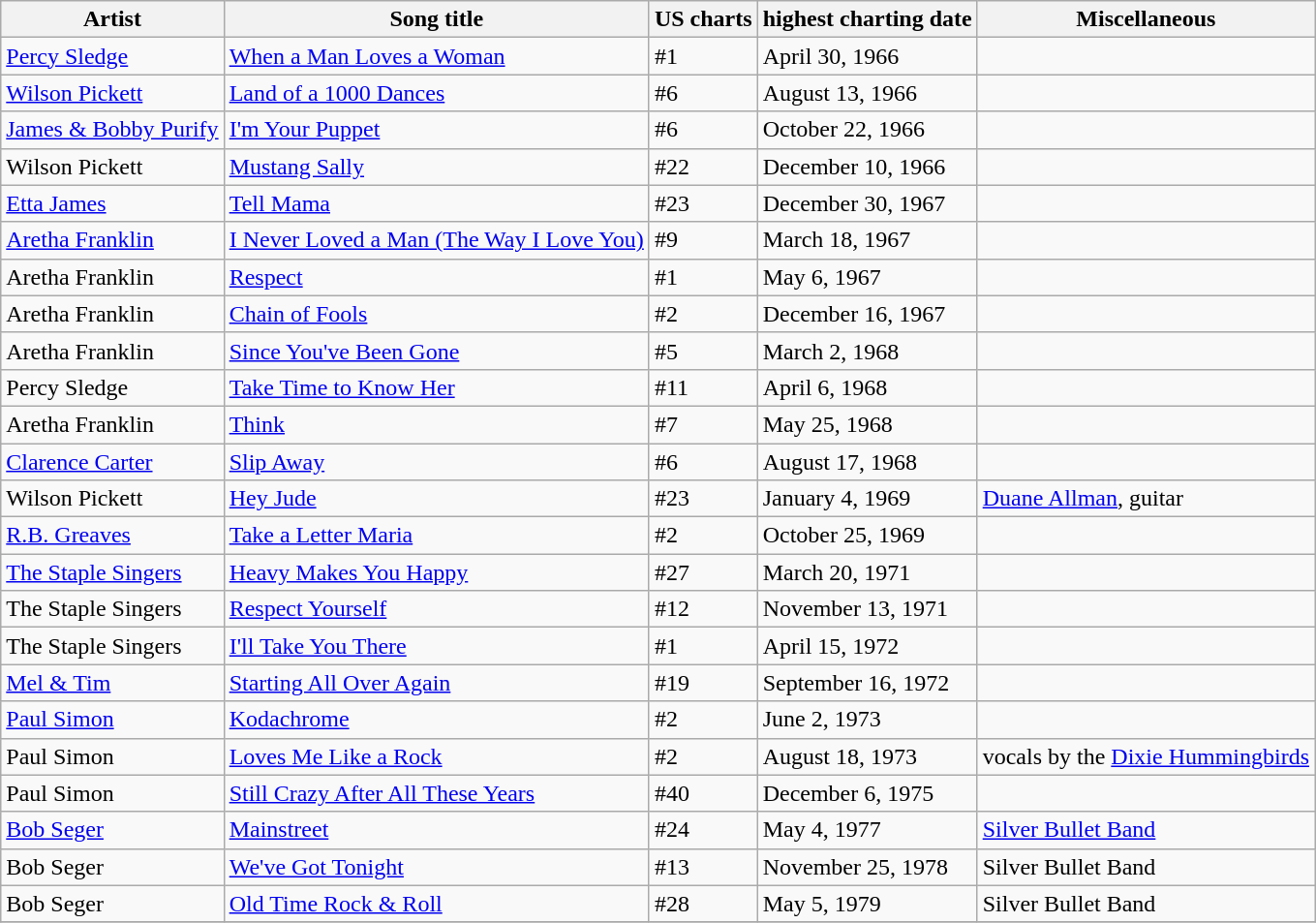<table class="wikitable">
<tr>
<th>Artist</th>
<th>Song title</th>
<th>US charts</th>
<th>highest charting date</th>
<th>Miscellaneous</th>
</tr>
<tr>
<td><a href='#'>Percy Sledge</a></td>
<td><a href='#'>When a Man Loves a Woman</a></td>
<td>#1</td>
<td>April 30, 1966</td>
<td></td>
</tr>
<tr>
<td><a href='#'>Wilson Pickett</a></td>
<td><a href='#'>Land of a 1000 Dances</a></td>
<td>#6</td>
<td>August 13, 1966</td>
<td></td>
</tr>
<tr>
<td><a href='#'>James & Bobby Purify</a></td>
<td><a href='#'>I'm Your Puppet</a></td>
<td>#6</td>
<td>October 22, 1966</td>
<td></td>
</tr>
<tr>
<td>Wilson Pickett</td>
<td><a href='#'>Mustang Sally</a></td>
<td>#22</td>
<td>December 10, 1966</td>
<td></td>
</tr>
<tr>
<td><a href='#'>Etta James</a></td>
<td><a href='#'>Tell Mama</a></td>
<td>#23</td>
<td>December 30, 1967</td>
<td></td>
</tr>
<tr>
<td><a href='#'>Aretha Franklin</a></td>
<td><a href='#'>I Never Loved a Man (The Way I Love You)</a></td>
<td>#9</td>
<td>March 18, 1967</td>
<td></td>
</tr>
<tr>
<td>Aretha Franklin</td>
<td><a href='#'>Respect</a></td>
<td>#1</td>
<td>May 6, 1967</td>
<td></td>
</tr>
<tr>
<td>Aretha Franklin</td>
<td><a href='#'>Chain of Fools</a></td>
<td>#2</td>
<td>December 16, 1967</td>
<td></td>
</tr>
<tr>
<td>Aretha Franklin</td>
<td><a href='#'>Since You've Been Gone</a></td>
<td>#5</td>
<td>March 2, 1968</td>
<td></td>
</tr>
<tr>
<td>Percy Sledge</td>
<td><a href='#'>Take Time to Know Her</a></td>
<td>#11</td>
<td>April 6, 1968</td>
<td></td>
</tr>
<tr>
<td>Aretha Franklin</td>
<td><a href='#'>Think</a></td>
<td>#7</td>
<td>May 25, 1968</td>
<td></td>
</tr>
<tr>
<td><a href='#'>Clarence Carter</a></td>
<td><a href='#'>Slip Away</a></td>
<td>#6</td>
<td>August 17, 1968</td>
<td></td>
</tr>
<tr>
<td>Wilson Pickett</td>
<td><a href='#'>Hey Jude</a></td>
<td>#23</td>
<td>January 4, 1969</td>
<td><a href='#'>Duane Allman</a>, guitar</td>
</tr>
<tr>
<td><a href='#'>R.B. Greaves</a></td>
<td><a href='#'>Take a Letter Maria</a></td>
<td>#2</td>
<td>October 25, 1969</td>
<td></td>
</tr>
<tr>
<td><a href='#'>The Staple Singers</a></td>
<td><a href='#'>Heavy Makes You Happy</a></td>
<td>#27</td>
<td>March 20, 1971</td>
<td></td>
</tr>
<tr>
<td>The Staple Singers</td>
<td><a href='#'>Respect Yourself</a></td>
<td>#12</td>
<td>November 13, 1971</td>
<td></td>
</tr>
<tr>
<td>The Staple Singers</td>
<td><a href='#'>I'll Take You There</a></td>
<td>#1</td>
<td>April 15, 1972</td>
<td></td>
</tr>
<tr>
<td><a href='#'>Mel & Tim</a></td>
<td><a href='#'>Starting All Over Again</a></td>
<td>#19</td>
<td>September 16, 1972</td>
<td></td>
</tr>
<tr>
<td><a href='#'>Paul Simon</a></td>
<td><a href='#'>Kodachrome</a></td>
<td>#2</td>
<td>June 2, 1973</td>
<td></td>
</tr>
<tr>
<td>Paul Simon</td>
<td><a href='#'>Loves Me Like a Rock</a></td>
<td>#2</td>
<td>August 18, 1973</td>
<td>vocals by the <a href='#'>Dixie Hummingbirds</a></td>
</tr>
<tr>
<td>Paul Simon</td>
<td><a href='#'>Still Crazy After All These Years</a></td>
<td>#40</td>
<td>December 6, 1975</td>
</tr>
<tr>
<td><a href='#'>Bob Seger</a></td>
<td><a href='#'>Mainstreet</a></td>
<td>#24</td>
<td>May 4, 1977</td>
<td><a href='#'>Silver Bullet Band</a></td>
</tr>
<tr>
<td>Bob Seger</td>
<td><a href='#'>We've Got Tonight</a></td>
<td>#13</td>
<td>November 25, 1978</td>
<td>Silver Bullet Band</td>
</tr>
<tr>
<td>Bob Seger</td>
<td><a href='#'>Old Time Rock & Roll</a></td>
<td>#28</td>
<td>May 5, 1979</td>
<td>Silver Bullet Band</td>
</tr>
<tr>
</tr>
</table>
